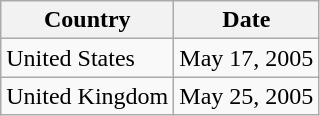<table class="wikitable">
<tr>
<th>Country</th>
<th>Date</th>
</tr>
<tr>
<td>United States</td>
<td>May 17, 2005</td>
</tr>
<tr>
<td>United Kingdom</td>
<td>May 25, 2005</td>
</tr>
</table>
